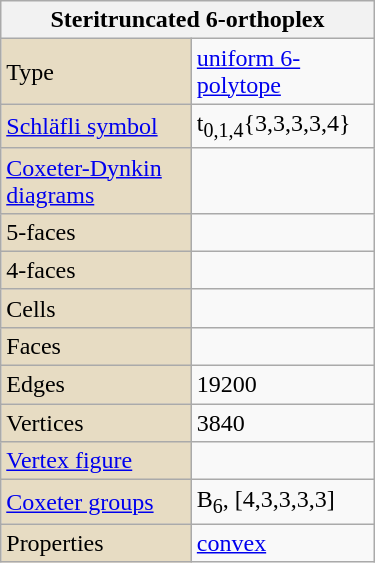<table class="wikitable" style="float:right; margin-left:8px; width:250px">
<tr>
<th bgcolor=#e7dcc3 colspan=2>Steritruncated 6-orthoplex</th>
</tr>
<tr>
<td bgcolor=#e7dcc3>Type</td>
<td><a href='#'>uniform 6-polytope</a></td>
</tr>
<tr>
<td bgcolor=#e7dcc3><a href='#'>Schläfli symbol</a></td>
<td>t<sub>0,1,4</sub>{3,3,3,3,4}</td>
</tr>
<tr>
<td bgcolor=#e7dcc3><a href='#'>Coxeter-Dynkin diagrams</a></td>
<td></td>
</tr>
<tr>
<td bgcolor=#e7dcc3>5-faces</td>
<td></td>
</tr>
<tr>
<td bgcolor=#e7dcc3>4-faces</td>
<td></td>
</tr>
<tr>
<td bgcolor=#e7dcc3>Cells</td>
<td></td>
</tr>
<tr>
<td bgcolor=#e7dcc3>Faces</td>
<td></td>
</tr>
<tr>
<td bgcolor=#e7dcc3>Edges</td>
<td>19200</td>
</tr>
<tr>
<td bgcolor=#e7dcc3>Vertices</td>
<td>3840</td>
</tr>
<tr>
<td bgcolor=#e7dcc3><a href='#'>Vertex figure</a></td>
<td></td>
</tr>
<tr>
<td bgcolor=#e7dcc3><a href='#'>Coxeter groups</a></td>
<td>B<sub>6</sub>, [4,3,3,3,3]</td>
</tr>
<tr>
<td bgcolor=#e7dcc3>Properties</td>
<td><a href='#'>convex</a></td>
</tr>
</table>
